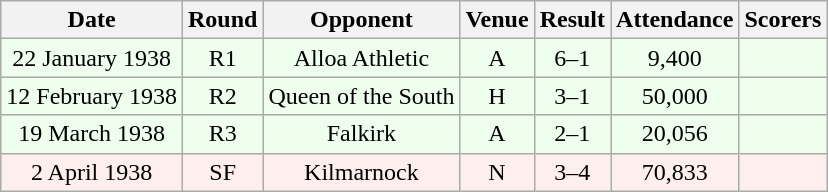<table class="wikitable sortable" style="font-size:100%; text-align:center">
<tr>
<th>Date</th>
<th>Round</th>
<th>Opponent</th>
<th>Venue</th>
<th>Result</th>
<th>Attendance</th>
<th>Scorers</th>
</tr>
<tr bgcolor = "#EEFFEE">
<td>22 January 1938</td>
<td>R1</td>
<td>Alloa Athletic</td>
<td>A</td>
<td>6–1</td>
<td>9,400</td>
<td></td>
</tr>
<tr bgcolor = "#EEFFEE">
<td>12 February 1938</td>
<td>R2</td>
<td>Queen of the South</td>
<td>H</td>
<td>3–1</td>
<td>50,000</td>
<td></td>
</tr>
<tr bgcolor = "#EEFFEE">
<td>19 March 1938</td>
<td>R3</td>
<td>Falkirk</td>
<td>A</td>
<td>2–1</td>
<td>20,056</td>
<td></td>
</tr>
<tr bgcolor = "#FFEEEE">
<td>2 April 1938</td>
<td>SF</td>
<td>Kilmarnock</td>
<td>N</td>
<td>3–4</td>
<td>70,833</td>
<td></td>
</tr>
</table>
